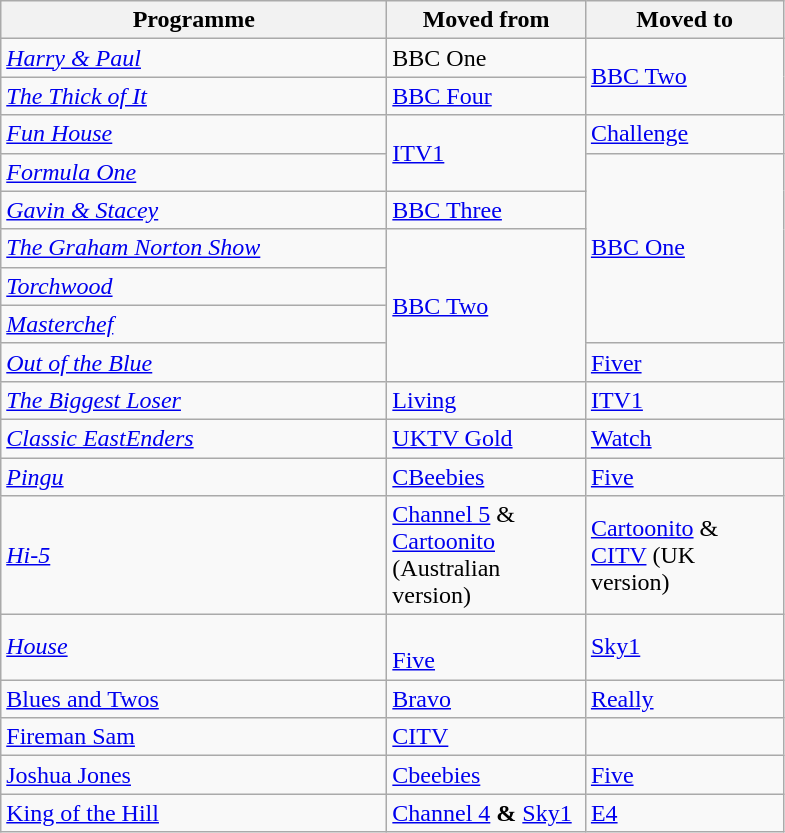<table class="wikitable">
<tr>
<th width=250>Programme</th>
<th width=125>Moved from</th>
<th width=125>Moved to</th>
</tr>
<tr>
<td><em><a href='#'>Harry & Paul</a></em></td>
<td>BBC One</td>
<td rowspan="2"><a href='#'>BBC Two</a></td>
</tr>
<tr>
<td><em><a href='#'>The Thick of It</a></em></td>
<td><a href='#'>BBC Four</a></td>
</tr>
<tr>
<td><em><a href='#'>Fun House</a></em></td>
<td rowspan="2"><a href='#'>ITV1</a></td>
<td><a href='#'>Challenge</a></td>
</tr>
<tr>
<td><em><a href='#'>Formula One</a></em></td>
<td rowspan="5"><a href='#'>BBC One</a></td>
</tr>
<tr>
<td><em><a href='#'>Gavin & Stacey</a></em></td>
<td><a href='#'>BBC Three</a></td>
</tr>
<tr>
<td><em><a href='#'>The Graham Norton Show</a></em></td>
<td rowspan="4"><a href='#'>BBC Two</a></td>
</tr>
<tr>
<td><em><a href='#'>Torchwood</a></em></td>
</tr>
<tr>
<td><em><a href='#'>Masterchef</a></em></td>
</tr>
<tr>
<td><em><a href='#'>Out of the Blue</a></em></td>
<td><a href='#'>Fiver</a></td>
</tr>
<tr>
<td><em><a href='#'>The Biggest Loser</a></em></td>
<td><a href='#'>Living</a></td>
<td><a href='#'>ITV1</a></td>
</tr>
<tr>
<td><em><a href='#'>Classic EastEnders</a></em></td>
<td><a href='#'>UKTV Gold</a></td>
<td><a href='#'>Watch</a></td>
</tr>
<tr>
<td><em><a href='#'>Pingu</a></em></td>
<td><a href='#'>CBeebies</a></td>
<td><a href='#'>Five</a></td>
</tr>
<tr>
<td><em><a href='#'>Hi-5</a></em></td>
<td><a href='#'>Channel 5</a> & <a href='#'>Cartoonito</a> (Australian version)</td>
<td><a href='#'>Cartoonito</a> & <a href='#'>CITV</a> (UK version)</td>
</tr>
<tr>
<td><em><a href='#'>House</a></td>
<td><br><a href='#'>Five</a></td>
<td><a href='#'>Sky1</a></td>
</tr>
<tr>
<td></em><a href='#'>Blues and Twos</a><em></td>
<td><a href='#'>Bravo</a></td>
<td><a href='#'>Really</a></td>
</tr>
<tr>
<td></em><a href='#'>Fireman Sam</a><em></td>
<td><a href='#'>CITV</a></td>
</tr>
<tr>
<td></em><a href='#'>Joshua Jones</a><em></td>
<td><a href='#'>Cbeebies</a></td>
<td><a href='#'>Five</a></td>
</tr>
<tr>
<td></em><a href='#'>King of the Hill</a><em></td>
<td><a href='#'>Channel 4</a> <strong>&</strong> <a href='#'>Sky1</a></td>
<td><a href='#'>E4</a></td>
</tr>
</table>
